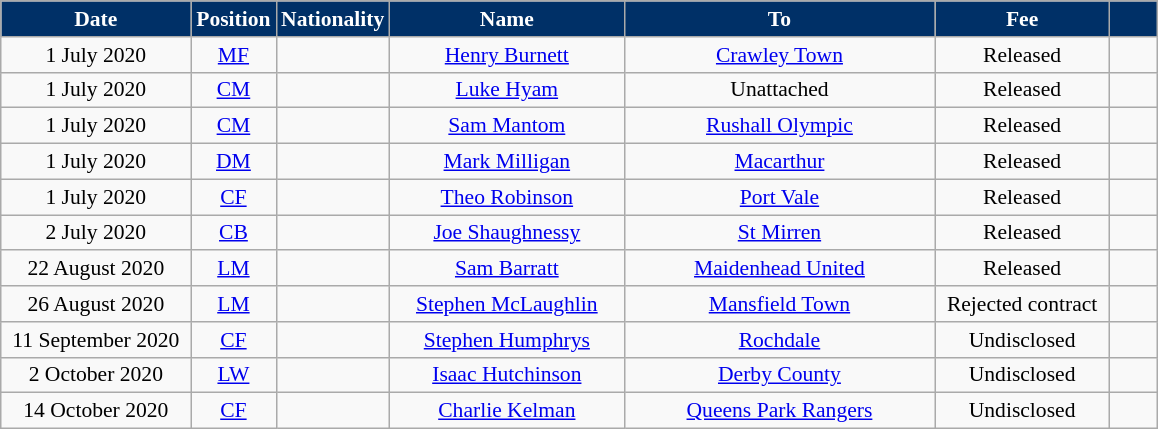<table class="wikitable"  style="text-align:center; font-size:90%; ">
<tr>
<th style="background:#003067;color:white; width:120px;">Date</th>
<th style="background:#003067;color:white; width:50px;">Position</th>
<th style="background:#003067;color:white; width:50px;">Nationality</th>
<th style="background:#003067;color:white; width:150px;">Name</th>
<th style="background:#003067;color:white; width:200px;">To</th>
<th style="background:#003067;color:white; width:110px;">Fee</th>
<th style="background:#003067;color:white; width:25px;"></th>
</tr>
<tr>
<td>1 July 2020</td>
<td><a href='#'>MF</a></td>
<td></td>
<td><a href='#'>Henry Burnett</a></td>
<td> <a href='#'>Crawley Town</a></td>
<td>Released</td>
<td></td>
</tr>
<tr>
<td>1 July 2020</td>
<td><a href='#'>CM</a></td>
<td></td>
<td><a href='#'>Luke Hyam</a></td>
<td> Unattached</td>
<td>Released</td>
<td></td>
</tr>
<tr>
<td>1 July 2020</td>
<td><a href='#'>CM</a></td>
<td></td>
<td><a href='#'>Sam Mantom</a></td>
<td> <a href='#'>Rushall Olympic</a></td>
<td>Released</td>
<td></td>
</tr>
<tr>
<td>1 July 2020</td>
<td><a href='#'>DM</a></td>
<td></td>
<td><a href='#'>Mark Milligan</a></td>
<td> <a href='#'>Macarthur</a></td>
<td>Released</td>
<td></td>
</tr>
<tr>
<td>1 July 2020</td>
<td><a href='#'>CF</a></td>
<td></td>
<td><a href='#'>Theo Robinson</a></td>
<td> <a href='#'>Port Vale</a></td>
<td>Released</td>
<td></td>
</tr>
<tr>
<td>2 July 2020</td>
<td><a href='#'>CB</a></td>
<td></td>
<td><a href='#'>Joe Shaughnessy</a></td>
<td> <a href='#'>St Mirren</a></td>
<td>Released</td>
<td></td>
</tr>
<tr>
<td>22 August 2020</td>
<td><a href='#'>LM</a></td>
<td></td>
<td><a href='#'>Sam Barratt</a></td>
<td> <a href='#'>Maidenhead United</a></td>
<td>Released</td>
<td></td>
</tr>
<tr>
<td>26 August 2020</td>
<td><a href='#'>LM</a></td>
<td></td>
<td><a href='#'>Stephen McLaughlin</a></td>
<td> <a href='#'>Mansfield Town</a></td>
<td>Rejected contract</td>
<td></td>
</tr>
<tr>
<td>11 September 2020</td>
<td><a href='#'>CF</a></td>
<td></td>
<td><a href='#'>Stephen Humphrys</a></td>
<td> <a href='#'>Rochdale</a></td>
<td>Undisclosed</td>
<td></td>
</tr>
<tr>
<td>2 October 2020</td>
<td><a href='#'>LW</a></td>
<td></td>
<td><a href='#'>Isaac Hutchinson</a></td>
<td> <a href='#'>Derby County</a></td>
<td>Undisclosed</td>
<td></td>
</tr>
<tr>
<td>14 October 2020</td>
<td><a href='#'>CF</a></td>
<td></td>
<td><a href='#'>Charlie Kelman</a></td>
<td> <a href='#'>Queens Park Rangers</a></td>
<td>Undisclosed</td>
<td></td>
</tr>
</table>
